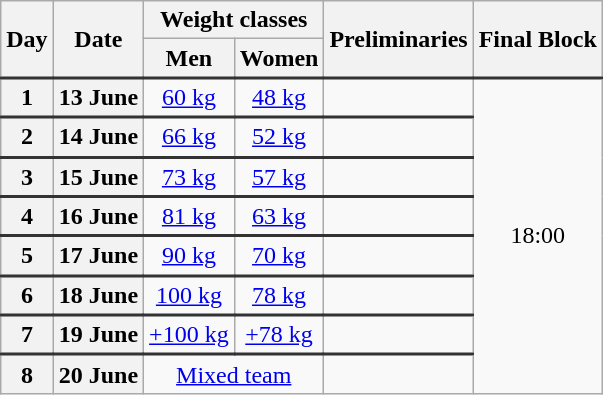<table class=wikitable style="text-align:center;">
<tr>
<th rowspan=2>Day</th>
<th rowspan=2>Date</th>
<th colspan=2>Weight classes</th>
<th rowspan=2>Preliminaries</th>
<th rowspan=2>Final Block</th>
</tr>
<tr>
<th>Men</th>
<th>Women</th>
</tr>
<tr style="border-top: 2px solid #333333;">
<th>1</th>
<th>13 June</th>
<td><a href='#'>60 kg</a></td>
<td><a href='#'>48 kg</a></td>
<td></td>
<td rowspan=8>18:00</td>
</tr>
<tr style="border-top: 2px solid #333333;">
<th>2</th>
<th>14 June</th>
<td><a href='#'>66 kg</a></td>
<td><a href='#'>52 kg</a></td>
<td></td>
</tr>
<tr style="border-top: 2px solid #333333;">
<th>3</th>
<th>15 June</th>
<td><a href='#'>73 kg</a></td>
<td><a href='#'>57 kg</a></td>
<td></td>
</tr>
<tr style="border-top: 2px solid #333333;">
<th>4</th>
<th>16 June</th>
<td><a href='#'>81 kg</a></td>
<td><a href='#'>63 kg</a></td>
<td></td>
</tr>
<tr style="border-top: 2px solid #333333;">
<th>5</th>
<th>17 June</th>
<td><a href='#'>90 kg</a></td>
<td><a href='#'>70 kg</a></td>
<td></td>
</tr>
<tr style="border-top: 2px solid #333333;">
<th>6</th>
<th>18 June</th>
<td><a href='#'>100 kg</a></td>
<td><a href='#'>78 kg</a></td>
<td></td>
</tr>
<tr style="border-top: 2px solid #333333;">
<th>7</th>
<th>19 June</th>
<td><a href='#'>+100 kg</a></td>
<td><a href='#'>+78 kg</a></td>
<td></td>
</tr>
<tr style="border-top: 2px solid #333333;">
<th>8</th>
<th>20 June</th>
<td colspan=2><a href='#'>Mixed team</a></td>
<td></td>
</tr>
</table>
